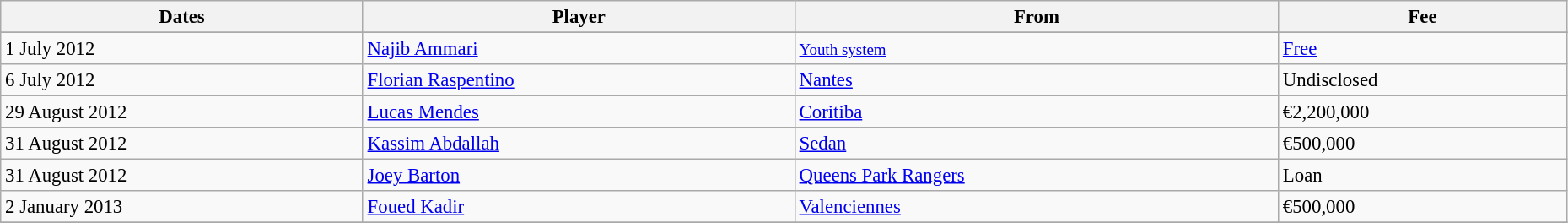<table class="wikitable" style="text-align:center; font-size:95%;width:98%; text-align:left">
<tr>
<th>Dates</th>
<th>Player</th>
<th>From</th>
<th>Fee</th>
</tr>
<tr>
</tr>
<tr>
<td>1 July 2012</td>
<td>  <a href='#'>Najib Ammari</a></td>
<td><small><a href='#'>Youth system</a></small></td>
<td><a href='#'>Free</a></td>
</tr>
<tr>
<td>6 July 2012</td>
<td> <a href='#'>Florian Raspentino</a></td>
<td> <a href='#'>Nantes</a></td>
<td>Undisclosed</td>
</tr>
<tr>
<td>29 August 2012</td>
<td> <a href='#'>Lucas Mendes</a></td>
<td> <a href='#'>Coritiba</a></td>
<td>€2,200,000</td>
</tr>
<tr>
<td>31 August 2012</td>
<td> <a href='#'>Kassim Abdallah</a></td>
<td> <a href='#'>Sedan</a></td>
<td>€500,000</td>
</tr>
<tr>
<td>31 August 2012</td>
<td> <a href='#'>Joey Barton</a></td>
<td> <a href='#'>Queens Park Rangers</a></td>
<td>Loan</td>
</tr>
<tr>
<td>2 January 2013</td>
<td> <a href='#'>Foued Kadir</a></td>
<td> <a href='#'>Valenciennes</a></td>
<td>€500,000</td>
</tr>
<tr>
</tr>
</table>
